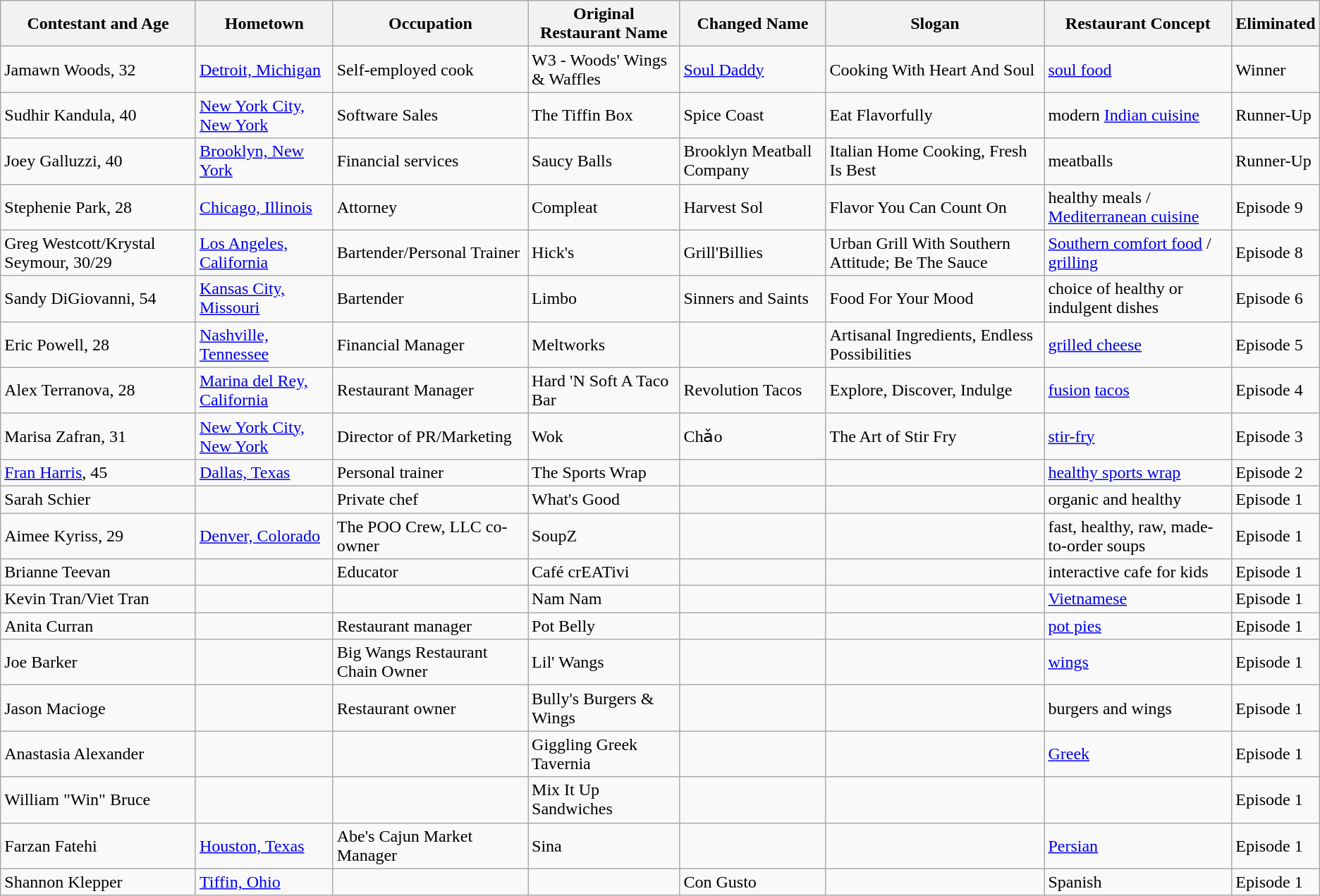<table class="wikitable">
<tr>
<th>Contestant and Age</th>
<th>Hometown</th>
<th>Occupation</th>
<th>Original Restaurant Name</th>
<th>Changed Name</th>
<th>Slogan</th>
<th>Restaurant Concept</th>
<th>Eliminated</th>
</tr>
<tr>
<td>Jamawn Woods, 32</td>
<td><a href='#'>Detroit, Michigan</a></td>
<td>Self-employed cook</td>
<td>W3 - Woods' Wings & Waffles</td>
<td><a href='#'>Soul Daddy</a></td>
<td>Cooking With Heart And Soul</td>
<td><a href='#'>soul food</a></td>
<td>Winner</td>
</tr>
<tr>
<td>Sudhir Kandula, 40</td>
<td><a href='#'> New York City, New York</a></td>
<td>Software Sales</td>
<td>The Tiffin Box</td>
<td>Spice Coast</td>
<td>Eat Flavorfully</td>
<td>modern <a href='#'>Indian cuisine</a></td>
<td>Runner-Up</td>
</tr>
<tr>
<td>Joey Galluzzi, 40</td>
<td><a href='#'>Brooklyn, New York</a></td>
<td>Financial services</td>
<td>Saucy Balls</td>
<td>Brooklyn Meatball Company</td>
<td>Italian Home Cooking, Fresh Is Best</td>
<td>meatballs</td>
<td>Runner-Up</td>
</tr>
<tr>
<td>Stephenie Park, 28</td>
<td><a href='#'>Chicago, Illinois</a></td>
<td>Attorney</td>
<td>Compleat</td>
<td>Harvest Sol</td>
<td>Flavor You Can Count On</td>
<td>healthy meals / <a href='#'>Mediterranean cuisine</a></td>
<td>Episode 9</td>
</tr>
<tr>
<td>Greg Westcott/Krystal Seymour, 30/29</td>
<td><a href='#'>Los Angeles, California</a></td>
<td>Bartender/Personal Trainer</td>
<td>Hick's</td>
<td>Grill'Billies</td>
<td>Urban Grill With Southern Attitude; Be The Sauce</td>
<td><a href='#'>Southern comfort food</a> / <a href='#'>grilling</a></td>
<td>Episode 8</td>
</tr>
<tr>
<td>Sandy DiGiovanni, 54</td>
<td><a href='#'>Kansas City, Missouri</a></td>
<td>Bartender</td>
<td>Limbo</td>
<td>Sinners and Saints</td>
<td>Food For Your Mood</td>
<td>choice of healthy or indulgent dishes</td>
<td>Episode 6</td>
</tr>
<tr>
<td>Eric Powell, 28</td>
<td><a href='#'>Nashville, Tennessee</a></td>
<td>Financial Manager</td>
<td>Meltworks</td>
<td></td>
<td>Artisanal Ingredients, Endless Possibilities</td>
<td><a href='#'>grilled cheese</a></td>
<td>Episode 5</td>
</tr>
<tr>
<td>Alex Terranova, 28</td>
<td><a href='#'>Marina del Rey, California</a></td>
<td>Restaurant Manager</td>
<td>Hard 'N Soft A Taco Bar</td>
<td>Revolution Tacos</td>
<td>Explore, Discover, Indulge</td>
<td><a href='#'>fusion</a> <a href='#'>tacos</a></td>
<td>Episode 4</td>
</tr>
<tr>
<td>Marisa Zafran, 31</td>
<td><a href='#'> New York City, New York</a></td>
<td>Director of PR/Marketing</td>
<td>Wok</td>
<td>Chǎo</td>
<td>The Art of Stir Fry</td>
<td><a href='#'>stir-fry</a></td>
<td>Episode 3</td>
</tr>
<tr>
<td><a href='#'>Fran Harris</a>, 45</td>
<td><a href='#'>Dallas, Texas</a></td>
<td>Personal trainer</td>
<td>The Sports Wrap</td>
<td></td>
<td></td>
<td><a href='#'>healthy sports wrap</a></td>
<td>Episode 2</td>
</tr>
<tr>
<td>Sarah Schier</td>
<td></td>
<td>Private chef</td>
<td>What's Good</td>
<td></td>
<td></td>
<td>organic and healthy</td>
<td>Episode 1</td>
</tr>
<tr>
<td>Aimee Kyriss, 29</td>
<td><a href='#'>Denver, Colorado</a></td>
<td>The POO Crew, LLC co-owner</td>
<td>SoupZ</td>
<td></td>
<td></td>
<td>fast, healthy, raw, made-to-order soups</td>
<td>Episode 1</td>
</tr>
<tr>
<td>Brianne Teevan</td>
<td></td>
<td>Educator</td>
<td>Café crEATivi</td>
<td></td>
<td></td>
<td>interactive cafe for kids</td>
<td>Episode 1</td>
</tr>
<tr>
<td>Kevin Tran/Viet Tran</td>
<td></td>
<td></td>
<td>Nam Nam</td>
<td></td>
<td></td>
<td><a href='#'>Vietnamese</a></td>
<td>Episode 1</td>
</tr>
<tr>
<td>Anita Curran</td>
<td></td>
<td>Restaurant manager</td>
<td>Pot Belly</td>
<td></td>
<td></td>
<td><a href='#'>pot pies</a></td>
<td>Episode 1</td>
</tr>
<tr>
<td>Joe Barker</td>
<td></td>
<td>Big Wangs Restaurant Chain Owner</td>
<td>Lil' Wangs</td>
<td></td>
<td></td>
<td><a href='#'>wings</a></td>
<td>Episode 1</td>
</tr>
<tr>
<td>Jason Macioge</td>
<td></td>
<td>Restaurant owner</td>
<td>Bully's Burgers & Wings</td>
<td></td>
<td></td>
<td>burgers and wings</td>
<td>Episode 1</td>
</tr>
<tr>
<td>Anastasia Alexander</td>
<td></td>
<td></td>
<td>Giggling Greek Tavernia</td>
<td></td>
<td></td>
<td><a href='#'>Greek</a></td>
<td>Episode 1</td>
</tr>
<tr>
<td>William "Win" Bruce</td>
<td></td>
<td></td>
<td>Mix It Up Sandwiches</td>
<td></td>
<td></td>
<td></td>
<td>Episode 1</td>
</tr>
<tr>
<td>Farzan Fatehi</td>
<td><a href='#'>Houston, Texas</a></td>
<td>Abe's Cajun Market Manager</td>
<td>Sina</td>
<td></td>
<td></td>
<td><a href='#'>Persian</a></td>
<td>Episode 1</td>
</tr>
<tr>
<td>Shannon Klepper</td>
<td><a href='#'>Tiffin, Ohio</a></td>
<td></td>
<td></td>
<td>Con Gusto</td>
<td></td>
<td>Spanish</td>
<td>Episode 1</td>
</tr>
</table>
